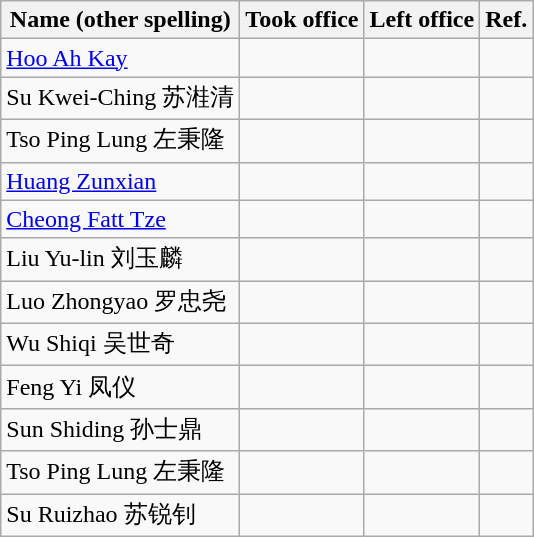<table class="wikitable">
<tr>
<th>Name (other spelling)</th>
<th>Took office</th>
<th>Left office</th>
<th>Ref.</th>
</tr>
<tr>
<td><a href='#'>Hoo Ah Kay</a></td>
<td></td>
<td></td>
<td></td>
</tr>
<tr>
<td>Su Kwei-Ching 苏溎清</td>
<td></td>
<td></td>
<td></td>
</tr>
<tr>
<td>Tso Ping Lung 左秉隆</td>
<td></td>
<td></td>
<td></td>
</tr>
<tr>
<td><a href='#'>Huang Zunxian</a></td>
<td></td>
<td></td>
<td></td>
</tr>
<tr>
<td><a href='#'>Cheong Fatt Tze</a></td>
<td></td>
<td></td>
<td></td>
</tr>
<tr>
<td>Liu Yu-lin 刘玉麟</td>
<td></td>
<td></td>
<td></td>
</tr>
<tr>
<td>Luo Zhongyao 罗忠尧</td>
<td></td>
<td></td>
<td></td>
</tr>
<tr>
<td>Wu Shiqi 吴世奇</td>
<td></td>
<td></td>
<td></td>
</tr>
<tr>
<td>Feng Yi 凤仪</td>
<td></td>
<td></td>
<td></td>
</tr>
<tr>
<td>Sun Shiding 孙士鼎</td>
<td></td>
<td></td>
<td></td>
</tr>
<tr>
<td>Tso Ping Lung 左秉隆</td>
<td></td>
<td></td>
<td></td>
</tr>
<tr>
<td>Su Ruizhao 苏锐钊</td>
<td></td>
<td></td>
<td></td>
</tr>
</table>
